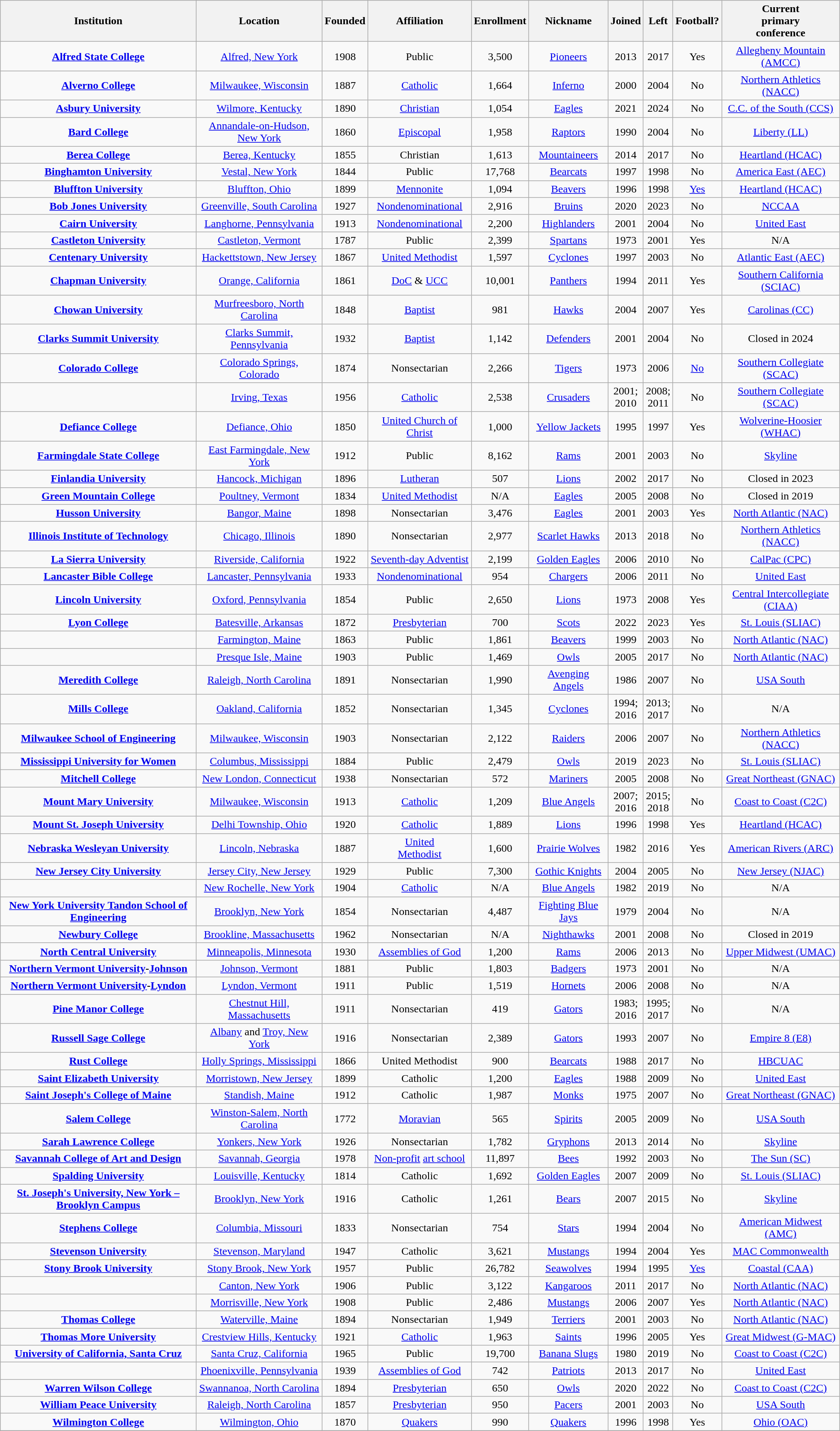<table class="sortable wikitable" style="text-align:center;">
<tr>
<th>Institution</th>
<th>Location</th>
<th>Founded</th>
<th>Affiliation</th>
<th>Enrollment</th>
<th>Nickname</th>
<th>Joined</th>
<th>Left</th>
<th>Football?</th>
<th>Current<br>primary<br>conference</th>
</tr>
<tr>
<td><strong><a href='#'>Alfred State College</a></strong></td>
<td><a href='#'>Alfred, New York</a></td>
<td>1908</td>
<td>Public</td>
<td>3,500</td>
<td><a href='#'>Pioneers</a></td>
<td>2013</td>
<td>2017</td>
<td>Yes</td>
<td><a href='#'>Allegheny Mountain (AMCC)</a></td>
</tr>
<tr>
<td><strong><a href='#'>Alverno College</a></strong></td>
<td><a href='#'>Milwaukee, Wisconsin</a></td>
<td>1887</td>
<td><a href='#'>Catholic</a><br></td>
<td>1,664</td>
<td><a href='#'>Inferno</a></td>
<td>2000</td>
<td>2004</td>
<td>No</td>
<td><a href='#'>Northern Athletics (NACC)</a></td>
</tr>
<tr>
<td><strong><a href='#'>Asbury University</a></strong></td>
<td><a href='#'>Wilmore, Kentucky</a></td>
<td>1890</td>
<td><a href='#'>Christian</a></td>
<td>1,054</td>
<td><a href='#'>Eagles</a></td>
<td>2021</td>
<td>2024</td>
<td>No</td>
<td><a href='#'>C.C. of the South (CCS)</a></td>
</tr>
<tr>
<td><strong><a href='#'>Bard College</a></strong></td>
<td><a href='#'>Annandale-on-Hudson, New York</a></td>
<td>1860</td>
<td><a href='#'>Episcopal</a></td>
<td>1,958</td>
<td><a href='#'>Raptors</a></td>
<td>1990</td>
<td>2004</td>
<td>No</td>
<td><a href='#'>Liberty (LL)</a></td>
</tr>
<tr>
<td><strong><a href='#'>Berea College</a></strong></td>
<td><a href='#'>Berea, Kentucky</a></td>
<td>1855</td>
<td>Christian<br></td>
<td>1,613</td>
<td><a href='#'>Mountaineers</a></td>
<td>2014</td>
<td>2017</td>
<td>No</td>
<td><a href='#'>Heartland (HCAC)</a></td>
</tr>
<tr>
<td><strong><a href='#'>Binghamton University</a></strong></td>
<td><a href='#'>Vestal, New York</a></td>
<td>1844</td>
<td>Public</td>
<td>17,768</td>
<td><a href='#'>Bearcats</a></td>
<td>1997</td>
<td>1998</td>
<td>No</td>
<td><a href='#'>America East (AEC)</a></td>
</tr>
<tr>
<td><strong><a href='#'>Bluffton University</a></strong></td>
<td><a href='#'>Bluffton, Ohio</a></td>
<td>1899</td>
<td><a href='#'>Mennonite</a></td>
<td>1,094</td>
<td><a href='#'>Beavers</a></td>
<td>1996</td>
<td>1998</td>
<td><a href='#'>Yes</a></td>
<td><a href='#'>Heartland (HCAC)</a></td>
</tr>
<tr>
<td><strong><a href='#'>Bob Jones University</a></strong></td>
<td><a href='#'>Greenville, South Carolina</a></td>
<td>1927</td>
<td><a href='#'>Nondenominational</a></td>
<td>2,916</td>
<td><a href='#'>Bruins</a></td>
<td>2020</td>
<td>2023</td>
<td>No</td>
<td><a href='#'>NCCAA</a></td>
</tr>
<tr>
<td><strong><a href='#'>Cairn University</a></strong></td>
<td><a href='#'>Langhorne, Pennsylvania</a></td>
<td>1913</td>
<td><a href='#'>Nondenominational</a></td>
<td>2,200</td>
<td><a href='#'>Highlanders</a></td>
<td>2001</td>
<td>2004</td>
<td>No</td>
<td><a href='#'>United East</a></td>
</tr>
<tr>
<td><strong><a href='#'>Castleton University</a></strong></td>
<td><a href='#'>Castleton, Vermont</a></td>
<td>1787</td>
<td>Public</td>
<td>2,399</td>
<td><a href='#'>Spartans</a></td>
<td>1973</td>
<td>2001</td>
<td>Yes</td>
<td>N/A</td>
</tr>
<tr>
<td><strong><a href='#'>Centenary University</a></strong></td>
<td><a href='#'>Hackettstown, New Jersey</a></td>
<td>1867</td>
<td><a href='#'>United Methodist</a></td>
<td>1,597</td>
<td><a href='#'>Cyclones</a></td>
<td>1997</td>
<td>2003</td>
<td>No</td>
<td><a href='#'>Atlantic East (AEC)</a></td>
</tr>
<tr>
<td><strong><a href='#'>Chapman University</a></strong></td>
<td><a href='#'>Orange, California</a></td>
<td>1861</td>
<td><a href='#'>DoC</a> & <a href='#'>UCC</a></td>
<td>10,001</td>
<td><a href='#'>Panthers</a></td>
<td>1994</td>
<td>2011</td>
<td>Yes</td>
<td><a href='#'>Southern California (SCIAC)</a></td>
</tr>
<tr>
<td><strong><a href='#'>Chowan University</a></strong></td>
<td><a href='#'>Murfreesboro, North Carolina</a></td>
<td>1848</td>
<td><a href='#'>Baptist</a></td>
<td>981</td>
<td><a href='#'>Hawks</a></td>
<td>2004</td>
<td>2007</td>
<td>Yes</td>
<td><a href='#'>Carolinas (CC)</a></td>
</tr>
<tr>
<td><strong><a href='#'>Clarks Summit University</a></strong></td>
<td><a href='#'>Clarks Summit, Pennsylvania</a></td>
<td>1932</td>
<td><a href='#'>Baptist</a></td>
<td>1,142</td>
<td><a href='#'>Defenders</a></td>
<td>2001</td>
<td>2004</td>
<td>No</td>
<td>Closed in 2024</td>
</tr>
<tr>
<td><strong><a href='#'>Colorado College</a></strong></td>
<td><a href='#'>Colorado Springs, Colorado</a></td>
<td>1874</td>
<td>Nonsectarian</td>
<td>2,266</td>
<td><a href='#'>Tigers</a></td>
<td>1973</td>
<td>2006</td>
<td><a href='#'>No</a></td>
<td><a href='#'>Southern Collegiate (SCAC)</a></td>
</tr>
<tr>
<td></td>
<td><a href='#'>Irving, Texas</a></td>
<td>1956</td>
<td><a href='#'>Catholic</a></td>
<td>2,538</td>
<td><a href='#'>Crusaders</a></td>
<td>2001;<br>2010</td>
<td>2008;<br>2011</td>
<td>No</td>
<td><a href='#'>Southern Collegiate (SCAC)</a></td>
</tr>
<tr>
<td><strong><a href='#'>Defiance College</a></strong></td>
<td><a href='#'>Defiance, Ohio</a></td>
<td>1850</td>
<td><a href='#'>United Church of Christ</a></td>
<td>1,000</td>
<td><a href='#'>Yellow Jackets</a></td>
<td>1995</td>
<td>1997</td>
<td>Yes</td>
<td><a href='#'>Wolverine-Hoosier (WHAC)</a></td>
</tr>
<tr>
<td><strong><a href='#'>Farmingdale State College</a></strong></td>
<td><a href='#'>East Farmingdale, New York</a></td>
<td>1912</td>
<td>Public</td>
<td>8,162</td>
<td><a href='#'>Rams</a></td>
<td>2001</td>
<td>2003</td>
<td>No</td>
<td><a href='#'>Skyline</a></td>
</tr>
<tr>
<td><strong><a href='#'>Finlandia University</a></strong></td>
<td><a href='#'>Hancock, Michigan</a></td>
<td>1896</td>
<td><a href='#'>Lutheran</a><br></td>
<td>507</td>
<td><a href='#'>Lions</a></td>
<td>2002</td>
<td>2017</td>
<td>No</td>
<td>Closed in 2023</td>
</tr>
<tr>
<td><strong><a href='#'>Green Mountain College</a></strong></td>
<td><a href='#'>Poultney, Vermont</a></td>
<td>1834</td>
<td><a href='#'>United Methodist</a></td>
<td>N/A</td>
<td><a href='#'>Eagles</a></td>
<td>2005</td>
<td>2008</td>
<td>No</td>
<td>Closed in 2019</td>
</tr>
<tr>
<td><strong><a href='#'>Husson University</a></strong></td>
<td><a href='#'>Bangor, Maine</a></td>
<td>1898</td>
<td>Nonsectarian</td>
<td>3,476</td>
<td><a href='#'>Eagles</a></td>
<td>2001</td>
<td>2003</td>
<td>Yes</td>
<td><a href='#'>North Atlantic (NAC)</a></td>
</tr>
<tr>
<td><strong><a href='#'>Illinois Institute of Technology</a></strong></td>
<td><a href='#'>Chicago, Illinois</a></td>
<td>1890</td>
<td>Nonsectarian</td>
<td>2,977</td>
<td><a href='#'>Scarlet Hawks</a></td>
<td>2013</td>
<td>2018</td>
<td>No</td>
<td><a href='#'>Northern Athletics (NACC)</a></td>
</tr>
<tr>
<td><strong><a href='#'>La Sierra University</a></strong></td>
<td><a href='#'>Riverside, California</a></td>
<td>1922</td>
<td><a href='#'>Seventh-day Adventist</a></td>
<td>2,199</td>
<td><a href='#'>Golden Eagles</a></td>
<td>2006</td>
<td>2010</td>
<td>No</td>
<td><a href='#'>CalPac (CPC)</a></td>
</tr>
<tr>
<td><strong><a href='#'>Lancaster Bible College</a></strong></td>
<td><a href='#'>Lancaster, Pennsylvania</a></td>
<td>1933</td>
<td><a href='#'>Nondenominational</a></td>
<td>954</td>
<td><a href='#'>Chargers</a></td>
<td>2006</td>
<td>2011</td>
<td>No</td>
<td><a href='#'>United East</a></td>
</tr>
<tr>
<td><strong><a href='#'>Lincoln University</a></strong></td>
<td><a href='#'>Oxford, Pennsylvania</a></td>
<td>1854</td>
<td>Public</td>
<td>2,650</td>
<td><a href='#'>Lions</a></td>
<td>1973</td>
<td>2008</td>
<td>Yes</td>
<td><a href='#'>Central Intercollegiate (CIAA)</a></td>
</tr>
<tr>
<td><strong><a href='#'>Lyon College</a></strong></td>
<td><a href='#'>Batesville, Arkansas</a></td>
<td>1872</td>
<td><a href='#'>Presbyterian</a><br></td>
<td>700</td>
<td><a href='#'>Scots</a></td>
<td>2022</td>
<td>2023</td>
<td>Yes</td>
<td><a href='#'>St. Louis (SLIAC)</a></td>
</tr>
<tr>
<td></td>
<td><a href='#'>Farmington, Maine</a></td>
<td>1863</td>
<td>Public</td>
<td>1,861</td>
<td><a href='#'>Beavers</a></td>
<td>1999</td>
<td>2003</td>
<td>No</td>
<td><a href='#'>North Atlantic (NAC)</a></td>
</tr>
<tr>
<td></td>
<td><a href='#'>Presque Isle, Maine</a></td>
<td>1903</td>
<td>Public</td>
<td>1,469</td>
<td><a href='#'>Owls</a></td>
<td>2005</td>
<td>2017</td>
<td>No</td>
<td><a href='#'>North Atlantic (NAC)</a></td>
</tr>
<tr>
<td><strong><a href='#'>Meredith College</a></strong></td>
<td><a href='#'>Raleigh, North Carolina</a></td>
<td>1891</td>
<td>Nonsectarian</td>
<td>1,990</td>
<td><a href='#'>Avenging Angels</a></td>
<td>1986</td>
<td>2007</td>
<td>No</td>
<td><a href='#'>USA South</a></td>
</tr>
<tr>
<td><strong><a href='#'>Mills College</a></strong></td>
<td><a href='#'>Oakland, California</a></td>
<td>1852</td>
<td>Nonsectarian</td>
<td>1,345</td>
<td><a href='#'>Cyclones</a></td>
<td>1994;<br>2016</td>
<td>2013;<br>2017</td>
<td>No</td>
<td>N/A</td>
</tr>
<tr>
<td><strong><a href='#'>Milwaukee School of Engineering</a></strong></td>
<td><a href='#'>Milwaukee, Wisconsin</a></td>
<td>1903</td>
<td>Nonsectarian</td>
<td>2,122</td>
<td><a href='#'>Raiders</a></td>
<td>2006</td>
<td>2007</td>
<td>No</td>
<td><a href='#'>Northern Athletics (NACC)</a></td>
</tr>
<tr>
<td><strong><a href='#'>Mississippi University for Women</a></strong></td>
<td><a href='#'>Columbus, Mississippi</a></td>
<td>1884</td>
<td>Public</td>
<td>2,479</td>
<td><a href='#'>Owls</a></td>
<td>2019</td>
<td>2023</td>
<td>No</td>
<td><a href='#'>St. Louis (SLIAC)</a></td>
</tr>
<tr>
<td><strong><a href='#'>Mitchell College</a></strong></td>
<td><a href='#'>New London, Connecticut</a></td>
<td>1938</td>
<td>Nonsectarian</td>
<td>572</td>
<td><a href='#'>Mariners</a></td>
<td>2005</td>
<td>2008</td>
<td>No</td>
<td><a href='#'>Great Northeast (GNAC)</a></td>
</tr>
<tr>
<td><strong><a href='#'>Mount Mary University</a></strong></td>
<td><a href='#'>Milwaukee, Wisconsin</a></td>
<td>1913</td>
<td><a href='#'>Catholic</a><br></td>
<td>1,209</td>
<td><a href='#'>Blue Angels</a></td>
<td>2007;<br>2016</td>
<td>2015;<br>2018</td>
<td>No</td>
<td><a href='#'>Coast to Coast (C2C)</a></td>
</tr>
<tr>
<td><strong><a href='#'>Mount St. Joseph University</a></strong></td>
<td><a href='#'>Delhi Township, Ohio</a></td>
<td>1920</td>
<td><a href='#'>Catholic</a><br></td>
<td>1,889</td>
<td><a href='#'>Lions</a></td>
<td>1996</td>
<td>1998</td>
<td>Yes</td>
<td><a href='#'>Heartland (HCAC)</a></td>
</tr>
<tr>
<td><strong><a href='#'>Nebraska Wesleyan University</a></strong></td>
<td><a href='#'>Lincoln, Nebraska</a></td>
<td>1887</td>
<td><a href='#'>United<br>Methodist</a></td>
<td>1,600</td>
<td><a href='#'>Prairie Wolves</a></td>
<td>1982</td>
<td>2016</td>
<td>Yes</td>
<td><a href='#'>American Rivers (ARC)</a></td>
</tr>
<tr>
<td><strong><a href='#'>New Jersey City University</a></strong></td>
<td><a href='#'>Jersey City, New Jersey</a></td>
<td>1929</td>
<td>Public</td>
<td>7,300</td>
<td><a href='#'>Gothic Knights</a></td>
<td>2004</td>
<td>2005</td>
<td>No</td>
<td><a href='#'>New Jersey (NJAC)</a></td>
</tr>
<tr>
<td></td>
<td><a href='#'>New Rochelle, New York</a></td>
<td>1904</td>
<td><a href='#'>Catholic</a></td>
<td>N/A</td>
<td><a href='#'>Blue Angels</a></td>
<td>1982</td>
<td>2019</td>
<td>No</td>
<td>N/A</td>
</tr>
<tr>
<td><strong><a href='#'>New York University Tandon School of Engineering</a></strong></td>
<td><a href='#'>Brooklyn, New York</a></td>
<td>1854</td>
<td>Nonsectarian</td>
<td>4,487</td>
<td><a href='#'>Fighting Blue Jays</a></td>
<td>1979</td>
<td>2004</td>
<td>No</td>
<td>N/A</td>
</tr>
<tr>
<td><strong><a href='#'>Newbury College</a></strong></td>
<td><a href='#'>Brookline, Massachusetts</a></td>
<td>1962</td>
<td>Nonsectarian</td>
<td>N/A</td>
<td><a href='#'>Nighthawks</a></td>
<td>2001</td>
<td>2008</td>
<td>No</td>
<td>Closed in 2019</td>
</tr>
<tr>
<td><strong><a href='#'>North Central University</a></strong></td>
<td><a href='#'>Minneapolis, Minnesota</a></td>
<td>1930</td>
<td><a href='#'>Assemblies of God</a></td>
<td>1,200</td>
<td><a href='#'>Rams</a></td>
<td>2006</td>
<td>2013</td>
<td>No</td>
<td><a href='#'>Upper Midwest (UMAC)</a></td>
</tr>
<tr>
<td><strong><a href='#'>Northern Vermont University</a>-<a href='#'>Johnson</a></strong></td>
<td><a href='#'>Johnson, Vermont</a></td>
<td>1881</td>
<td>Public</td>
<td>1,803</td>
<td><a href='#'>Badgers</a></td>
<td>1973</td>
<td>2001</td>
<td>No</td>
<td>N/A</td>
</tr>
<tr>
<td><strong><a href='#'>Northern Vermont University</a>-<a href='#'>Lyndon</a></strong></td>
<td><a href='#'>Lyndon, Vermont</a></td>
<td>1911</td>
<td>Public</td>
<td>1,519</td>
<td><a href='#'>Hornets</a></td>
<td>2006</td>
<td>2008</td>
<td>No</td>
<td>N/A</td>
</tr>
<tr>
<td><strong><a href='#'>Pine Manor College</a></strong></td>
<td><a href='#'>Chestnut Hill, Massachusetts</a></td>
<td>1911</td>
<td>Nonsectarian</td>
<td>419</td>
<td><a href='#'>Gators</a></td>
<td>1983;<br>2016</td>
<td>1995;<br>2017</td>
<td>No</td>
<td>N/A</td>
</tr>
<tr>
<td><strong><a href='#'>Russell Sage College</a></strong></td>
<td><a href='#'>Albany</a> and <a href='#'>Troy, New York</a></td>
<td>1916</td>
<td>Nonsectarian</td>
<td>2,389</td>
<td><a href='#'>Gators</a></td>
<td>1993</td>
<td>2007</td>
<td>No</td>
<td><a href='#'>Empire 8 (E8)</a></td>
</tr>
<tr>
<td><strong><a href='#'>Rust College</a></strong></td>
<td><a href='#'>Holly Springs, Mississippi</a></td>
<td>1866</td>
<td>United Methodist</td>
<td>900</td>
<td><a href='#'>Bearcats</a></td>
<td>1988</td>
<td>2017</td>
<td>No</td>
<td><a href='#'>HBCUAC</a></td>
</tr>
<tr>
<td><strong><a href='#'>Saint Elizabeth University</a></strong></td>
<td><a href='#'>Morristown, New Jersey</a></td>
<td>1899</td>
<td>Catholic<br></td>
<td>1,200</td>
<td><a href='#'>Eagles</a></td>
<td>1988</td>
<td>2009</td>
<td>No</td>
<td><a href='#'>United East</a></td>
</tr>
<tr>
<td><strong><a href='#'>Saint Joseph's College of Maine</a></strong></td>
<td><a href='#'>Standish, Maine</a></td>
<td>1912</td>
<td>Catholic<br></td>
<td>1,987</td>
<td><a href='#'>Monks</a></td>
<td>1975</td>
<td>2007</td>
<td>No</td>
<td><a href='#'>Great Northeast (GNAC)</a></td>
</tr>
<tr>
<td><strong><a href='#'>Salem College</a></strong></td>
<td><a href='#'>Winston-Salem, North Carolina</a></td>
<td>1772</td>
<td><a href='#'>Moravian</a></td>
<td>565</td>
<td><a href='#'>Spirits</a></td>
<td>2005</td>
<td>2009</td>
<td>No</td>
<td><a href='#'>USA South</a></td>
</tr>
<tr>
<td><strong><a href='#'>Sarah Lawrence College</a></strong></td>
<td><a href='#'>Yonkers, New York</a></td>
<td>1926</td>
<td>Nonsectarian</td>
<td>1,782</td>
<td><a href='#'>Gryphons</a></td>
<td>2013</td>
<td>2014</td>
<td>No</td>
<td><a href='#'>Skyline</a></td>
</tr>
<tr>
<td><strong><a href='#'>Savannah College of Art and Design</a></strong></td>
<td><a href='#'>Savannah, Georgia</a></td>
<td>1978</td>
<td><a href='#'>Non-profit</a> <a href='#'>art school</a></td>
<td>11,897</td>
<td><a href='#'>Bees</a></td>
<td>1992</td>
<td>2003</td>
<td>No</td>
<td><a href='#'>The Sun (SC)</a></td>
</tr>
<tr>
<td><strong><a href='#'>Spalding University</a></strong></td>
<td><a href='#'>Louisville, Kentucky</a></td>
<td>1814</td>
<td>Catholic<br></td>
<td>1,692</td>
<td><a href='#'>Golden Eagles</a></td>
<td>2007</td>
<td>2009</td>
<td>No</td>
<td><a href='#'>St. Louis (SLIAC)</a></td>
</tr>
<tr>
<td><strong><a href='#'>St. Joseph's University, New York – Brooklyn Campus</a></strong></td>
<td><a href='#'>Brooklyn, New York</a></td>
<td>1916</td>
<td>Catholic<br></td>
<td>1,261</td>
<td><a href='#'>Bears</a></td>
<td>2007</td>
<td>2015</td>
<td>No</td>
<td><a href='#'>Skyline</a></td>
</tr>
<tr>
<td><strong><a href='#'>Stephens College</a></strong></td>
<td><a href='#'>Columbia, Missouri</a></td>
<td>1833</td>
<td>Nonsectarian</td>
<td>754</td>
<td><a href='#'>Stars</a></td>
<td>1994</td>
<td>2004</td>
<td>No</td>
<td><a href='#'>American Midwest (AMC)</a></td>
</tr>
<tr>
<td><strong><a href='#'>Stevenson University</a></strong></td>
<td><a href='#'>Stevenson, Maryland</a></td>
<td>1947</td>
<td>Catholic</td>
<td>3,621</td>
<td><a href='#'>Mustangs</a></td>
<td>1994</td>
<td>2004</td>
<td>Yes</td>
<td><a href='#'>MAC Commonwealth</a></td>
</tr>
<tr>
<td><strong><a href='#'>Stony Brook University</a></strong></td>
<td><a href='#'>Stony Brook, New York</a></td>
<td>1957</td>
<td>Public</td>
<td>26,782</td>
<td><a href='#'>Seawolves</a></td>
<td>1994</td>
<td>1995</td>
<td><a href='#'>Yes</a></td>
<td><a href='#'>Coastal (CAA)</a></td>
</tr>
<tr>
<td></td>
<td><a href='#'>Canton, New York</a></td>
<td>1906</td>
<td>Public</td>
<td>3,122</td>
<td><a href='#'>Kangaroos</a></td>
<td>2011</td>
<td>2017</td>
<td>No</td>
<td><a href='#'>North Atlantic (NAC)</a></td>
</tr>
<tr>
<td></td>
<td><a href='#'>Morrisville, New York</a></td>
<td>1908</td>
<td>Public</td>
<td>2,486</td>
<td><a href='#'>Mustangs</a></td>
<td>2006</td>
<td>2007</td>
<td>Yes</td>
<td><a href='#'>North Atlantic (NAC)</a></td>
</tr>
<tr>
<td><strong><a href='#'>Thomas College</a></strong></td>
<td><a href='#'>Waterville, Maine</a></td>
<td>1894</td>
<td>Nonsectarian</td>
<td>1,949</td>
<td><a href='#'>Terriers</a></td>
<td>2001</td>
<td>2003</td>
<td>No</td>
<td><a href='#'>North Atlantic (NAC)</a></td>
</tr>
<tr>
<td><strong><a href='#'>Thomas More University</a></strong></td>
<td><a href='#'>Crestview Hills, Kentucky</a></td>
<td>1921</td>
<td><a href='#'>Catholic</a><br></td>
<td>1,963</td>
<td><a href='#'>Saints</a></td>
<td>1996</td>
<td>2005</td>
<td>Yes</td>
<td><a href='#'>Great Midwest (G-MAC)</a></td>
</tr>
<tr>
<td><strong><a href='#'>University of California, Santa Cruz</a></strong></td>
<td><a href='#'>Santa Cruz, California</a></td>
<td>1965</td>
<td>Public</td>
<td>19,700</td>
<td><a href='#'>Banana Slugs</a></td>
<td>1980</td>
<td>2019</td>
<td>No</td>
<td><a href='#'>Coast to Coast (C2C)</a></td>
</tr>
<tr>
<td></td>
<td><a href='#'>Phoenixville, Pennsylvania</a></td>
<td>1939</td>
<td><a href='#'>Assemblies of God</a></td>
<td>742</td>
<td><a href='#'>Patriots</a></td>
<td>2013</td>
<td>2017</td>
<td>No</td>
<td><a href='#'>United East</a></td>
</tr>
<tr>
<td><strong><a href='#'>Warren Wilson College</a></strong></td>
<td><a href='#'>Swannanoa, North Carolina</a></td>
<td>1894</td>
<td><a href='#'>Presbyterian</a><br></td>
<td>650</td>
<td><a href='#'>Owls</a></td>
<td>2020</td>
<td>2022</td>
<td>No</td>
<td><a href='#'>Coast to Coast (C2C)</a></td>
</tr>
<tr>
<td><strong><a href='#'>William Peace University</a></strong> </td>
<td><a href='#'>Raleigh, North Carolina</a></td>
<td>1857</td>
<td><a href='#'>Presbyterian</a><br></td>
<td>950</td>
<td><a href='#'>Pacers</a></td>
<td>2001</td>
<td>2003</td>
<td>No</td>
<td><a href='#'>USA South</a></td>
</tr>
<tr>
<td><strong><a href='#'>Wilmington College</a></strong></td>
<td><a href='#'>Wilmington, Ohio</a></td>
<td>1870</td>
<td><a href='#'>Quakers</a></td>
<td>990</td>
<td><a href='#'>Quakers</a></td>
<td>1996</td>
<td>1998</td>
<td>Yes</td>
<td><a href='#'>Ohio (OAC)</a></td>
</tr>
<tr>
</tr>
</table>
